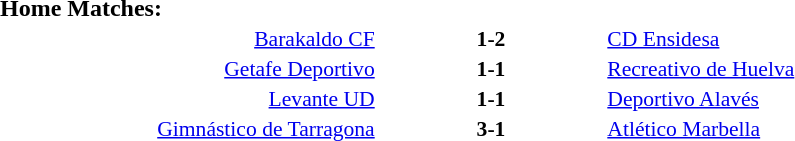<table width=100% cellspacing=1>
<tr>
<th width=20%></th>
<th width=12%></th>
<th width=20%></th>
<th></th>
</tr>
<tr>
<td><strong>Home Matches:</strong></td>
</tr>
<tr style=font-size:90%>
<td align=right><a href='#'>Barakaldo CF</a></td>
<td align=center><strong>1-2</strong></td>
<td><a href='#'>CD Ensidesa</a></td>
</tr>
<tr style=font-size:90%>
<td align=right><a href='#'>Getafe Deportivo</a></td>
<td align=center><strong>1-1</strong></td>
<td><a href='#'>Recreativo de Huelva</a></td>
</tr>
<tr style=font-size:90%>
<td align=right><a href='#'>Levante UD</a></td>
<td align=center><strong>1-1</strong></td>
<td><a href='#'>Deportivo Alavés</a></td>
</tr>
<tr style=font-size:90%>
<td align=right><a href='#'>Gimnástico de Tarragona</a></td>
<td align=center><strong>3-1</strong></td>
<td><a href='#'>Atlético Marbella</a></td>
</tr>
</table>
